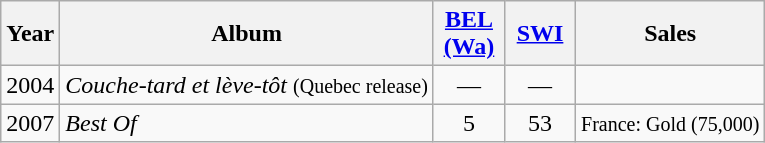<table class="wikitable">
<tr>
<th>Year</th>
<th>Album</th>
<th width="40"><a href='#'>BEL<br>(Wa)</a><br></th>
<th width="40"><a href='#'>SWI</a><br></th>
<th>Sales <br></th>
</tr>
<tr>
<td>2004</td>
<td><em>Couche-tard et lève-tôt</em> <small>(Quebec release)</small></td>
<td style="text-align:center;">—</td>
<td style="text-align:center;">—</td>
<td><small></small></td>
</tr>
<tr>
<td>2007</td>
<td><em>Best Of</em></td>
<td style="text-align:center;">5</td>
<td style="text-align:center;">53</td>
<td><small>France: Gold (75,000)</small></td>
</tr>
</table>
